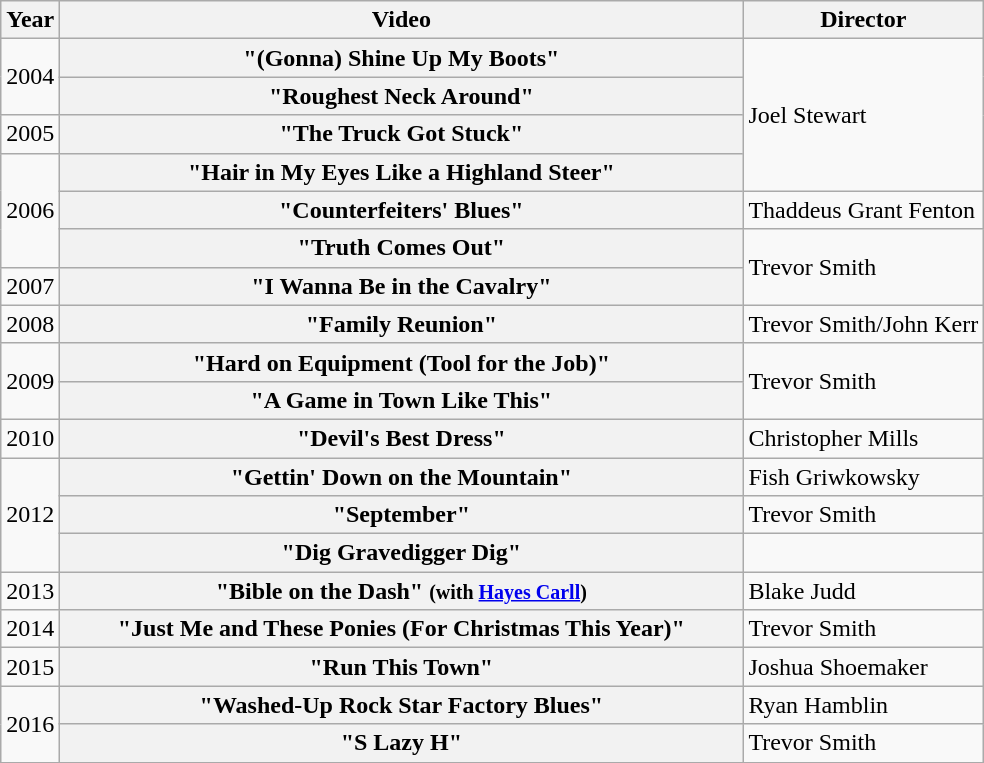<table class="wikitable plainrowheaders">
<tr>
<th>Year</th>
<th style="width:28em;">Video</th>
<th>Director</th>
</tr>
<tr>
<td rowspan="2">2004</td>
<th scope="row">"(Gonna) Shine Up My Boots"</th>
<td rowspan="4">Joel Stewart</td>
</tr>
<tr>
<th scope="row">"Roughest Neck Around"</th>
</tr>
<tr>
<td>2005</td>
<th scope="row">"The Truck Got Stuck"</th>
</tr>
<tr>
<td rowspan="3">2006</td>
<th scope="row">"Hair in My Eyes Like a Highland Steer"</th>
</tr>
<tr>
<th scope="row">"Counterfeiters' Blues"</th>
<td>Thaddeus Grant Fenton</td>
</tr>
<tr>
<th scope="row">"Truth Comes Out"</th>
<td rowspan="2">Trevor Smith</td>
</tr>
<tr>
<td>2007</td>
<th scope="row">"I Wanna Be in the Cavalry"</th>
</tr>
<tr>
<td>2008</td>
<th scope="row">"Family Reunion"</th>
<td>Trevor Smith/John Kerr</td>
</tr>
<tr>
<td rowspan="2">2009</td>
<th scope="row">"Hard on Equipment (Tool for the Job)"</th>
<td rowspan="2">Trevor Smith</td>
</tr>
<tr>
<th scope="row">"A Game in Town Like This"</th>
</tr>
<tr>
<td>2010</td>
<th scope="row">"Devil's Best Dress"</th>
<td>Christopher Mills</td>
</tr>
<tr>
<td rowspan="3">2012</td>
<th scope="row">"Gettin' Down on the Mountain"</th>
<td>Fish Griwkowsky</td>
</tr>
<tr>
<th scope="row">"September"</th>
<td>Trevor Smith</td>
</tr>
<tr>
<th scope="row">"Dig Gravedigger Dig"</th>
<td></td>
</tr>
<tr>
<td>2013</td>
<th scope="row">"Bible on the Dash" <small>(with <a href='#'>Hayes Carll</a>)</small></th>
<td>Blake Judd</td>
</tr>
<tr>
<td>2014</td>
<th scope="row">"Just Me and These Ponies (For Christmas This Year)"</th>
<td>Trevor Smith</td>
</tr>
<tr>
<td>2015</td>
<th scope="row">"Run This Town"</th>
<td>Joshua Shoemaker</td>
</tr>
<tr>
<td rowspan="2">2016</td>
<th scope="row">"Washed-Up Rock Star Factory Blues"</th>
<td>Ryan Hamblin</td>
</tr>
<tr>
<th scope="row">"S Lazy H"</th>
<td>Trevor Smith</td>
</tr>
<tr>
</tr>
</table>
